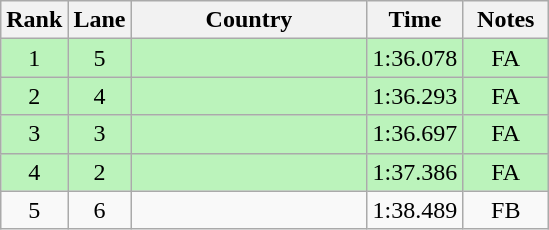<table class="wikitable" style="text-align:center;">
<tr>
<th width=30>Rank</th>
<th width=30>Lane</th>
<th width=150>Country</th>
<th width=30>Time</th>
<th width=50>Notes</th>
</tr>
<tr bgcolor=bbf3bb>
<td>1</td>
<td>5</td>
<td align=left></td>
<td>1:36.078</td>
<td>FA</td>
</tr>
<tr bgcolor=bbf3bb>
<td>2</td>
<td>4</td>
<td align=left></td>
<td>1:36.293</td>
<td>FA</td>
</tr>
<tr bgcolor=bbf3bb>
<td>3</td>
<td>3</td>
<td align=left></td>
<td>1:36.697</td>
<td>FA</td>
</tr>
<tr bgcolor=bbf3bb>
<td>4</td>
<td>2</td>
<td align=left></td>
<td>1:37.386</td>
<td>FA</td>
</tr>
<tr>
<td>5</td>
<td>6</td>
<td align=left></td>
<td>1:38.489</td>
<td>FB</td>
</tr>
</table>
